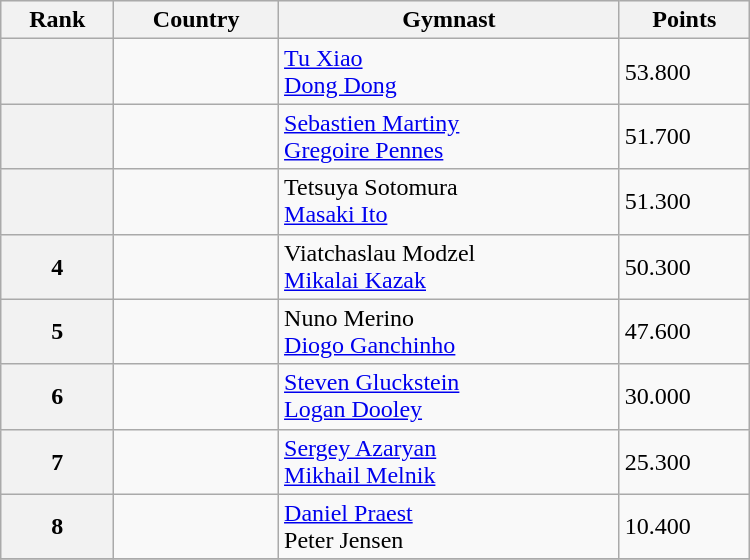<table class="wikitable" width=500>
<tr bgcolor="#efefef">
<th>Rank</th>
<th>Country</th>
<th>Gymnast</th>
<th>Points</th>
</tr>
<tr>
<th></th>
<td></td>
<td><a href='#'>Tu Xiao</a> <br> <a href='#'>Dong Dong</a></td>
<td>53.800</td>
</tr>
<tr>
<th></th>
<td></td>
<td><a href='#'>Sebastien Martiny</a><br><a href='#'>Gregoire Pennes</a></td>
<td>51.700</td>
</tr>
<tr>
<th></th>
<td></td>
<td>Tetsuya Sotomura<br><a href='#'>Masaki Ito</a></td>
<td>51.300</td>
</tr>
<tr>
<th>4</th>
<td></td>
<td>Viatchaslau Modzel<br><a href='#'>Mikalai Kazak</a></td>
<td>50.300</td>
</tr>
<tr>
<th>5</th>
<td></td>
<td>Nuno Merino<br><a href='#'>Diogo Ganchinho</a></td>
<td>47.600</td>
</tr>
<tr>
<th>6</th>
<td></td>
<td><a href='#'>Steven Gluckstein</a><br><a href='#'>Logan Dooley</a></td>
<td>30.000</td>
</tr>
<tr>
<th>7</th>
<td></td>
<td><a href='#'>Sergey Azaryan</a><br><a href='#'>Mikhail Melnik</a></td>
<td>25.300</td>
</tr>
<tr>
<th>8</th>
<td></td>
<td><a href='#'>Daniel Praest</a><br>Peter Jensen</td>
<td>10.400</td>
</tr>
<tr>
</tr>
</table>
